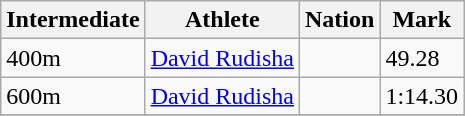<table class="wikitable">
<tr>
<th>Intermediate</th>
<th>Athlete</th>
<th>Nation</th>
<th>Mark</th>
</tr>
<tr>
<td>400m</td>
<td><a href='#'>David Rudisha</a></td>
<td></td>
<td>49.28</td>
</tr>
<tr>
<td>600m</td>
<td><a href='#'>David Rudisha</a></td>
<td></td>
<td>1:14.30</td>
</tr>
<tr>
</tr>
</table>
